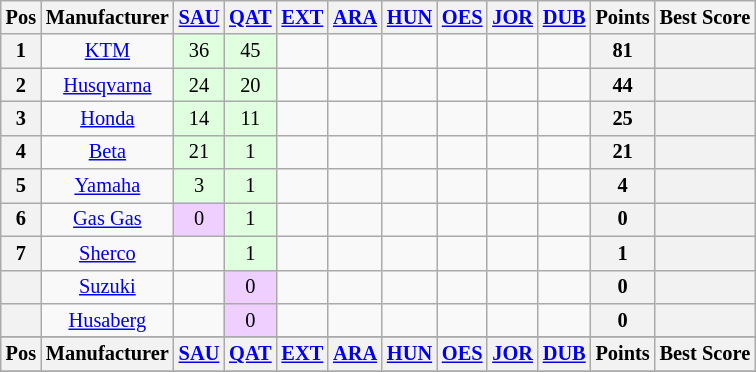<table class="wikitable" style="font-size: 85%; text-align: center;">
<tr valign="top">
<th valign="middle">Pos</th>
<th valign="middle">Manufacturer</th>
<th><a href='#'>SAU</a><br></th>
<th><a href='#'>QAT</a><br></th>
<th><a href='#'>EXT</a><br></th>
<th><a href='#'>ARA</a><br></th>
<th><a href='#'>HUN</a><br></th>
<th><a href='#'>OES</a><br></th>
<th><a href='#'>JOR</a><br></th>
<th><a href='#'>DUB</a><br></th>
<th valign="middle">Points</th>
<th valign="middle">Best Score</th>
</tr>
<tr>
<th>1</th>
<td><a href='#'>KTM</a></td>
<td style="background:#dfffdf;">36</td>
<td style="background:#dfffdf;">45</td>
<td></td>
<td></td>
<td></td>
<td></td>
<td></td>
<td></td>
<th>81</th>
<th></th>
</tr>
<tr>
<th>2</th>
<td><a href='#'>Husqvarna</a></td>
<td style="background:#dfffdf;">24</td>
<td style="background:#dfffdf;">20</td>
<td></td>
<td></td>
<td></td>
<td></td>
<td></td>
<td></td>
<th>44</th>
<th></th>
</tr>
<tr>
<th>3</th>
<td><a href='#'>Honda</a></td>
<td style="background:#dfffdf;">14</td>
<td style="background:#dfffdf;">11</td>
<td></td>
<td></td>
<td></td>
<td></td>
<td></td>
<td></td>
<th>25</th>
<th></th>
</tr>
<tr>
<th>4</th>
<td><a href='#'>Beta</a></td>
<td style="background:#dfffdf;">21</td>
<td style="background:#dfffdf;">1</td>
<td></td>
<td></td>
<td></td>
<td></td>
<td></td>
<td></td>
<th>21</th>
<th></th>
</tr>
<tr>
<th>5</th>
<td><a href='#'>Yamaha</a></td>
<td style="background:#dfffdf;">3</td>
<td style="background:#dfffdf;">1</td>
<td></td>
<td></td>
<td></td>
<td></td>
<td></td>
<td></td>
<th>4</th>
<th></th>
</tr>
<tr>
<th>6</th>
<td><a href='#'>Gas Gas</a></td>
<td style="background:#efcfff;">0</td>
<td style="background:#dfffdf;">1</td>
<td></td>
<td></td>
<td></td>
<td></td>
<td></td>
<td></td>
<th>0</th>
<th></th>
</tr>
<tr>
<th>7</th>
<td><a href='#'>Sherco</a></td>
<td></td>
<td style="background:#dfffdf;">1</td>
<td></td>
<td></td>
<td></td>
<td></td>
<td></td>
<td></td>
<th>1</th>
<th></th>
</tr>
<tr>
<th></th>
<td><a href='#'>Suzuki</a></td>
<td></td>
<td style="background:#efcfff;">0</td>
<td></td>
<td></td>
<td></td>
<td></td>
<td></td>
<td></td>
<th>0</th>
<th></th>
</tr>
<tr>
<th></th>
<td><a href='#'>Husaberg</a></td>
<td></td>
<td style="background:#efcfff;">0</td>
<td></td>
<td></td>
<td></td>
<td></td>
<td></td>
<td></td>
<th>0</th>
<th></th>
</tr>
<tr>
</tr>
<tr valign="top">
<th valign="middle">Pos</th>
<th valign="middle">Manufacturer</th>
<th><a href='#'>SAU</a><br></th>
<th><a href='#'>QAT</a><br></th>
<th><a href='#'>EXT</a><br></th>
<th><a href='#'>ARA</a><br></th>
<th><a href='#'>HUN</a><br></th>
<th><a href='#'>OES</a><br></th>
<th><a href='#'>JOR</a><br></th>
<th><a href='#'>DUB</a><br></th>
<th valign="middle">Points</th>
<th valign="middle">Best Score</th>
</tr>
<tr>
</tr>
</table>
